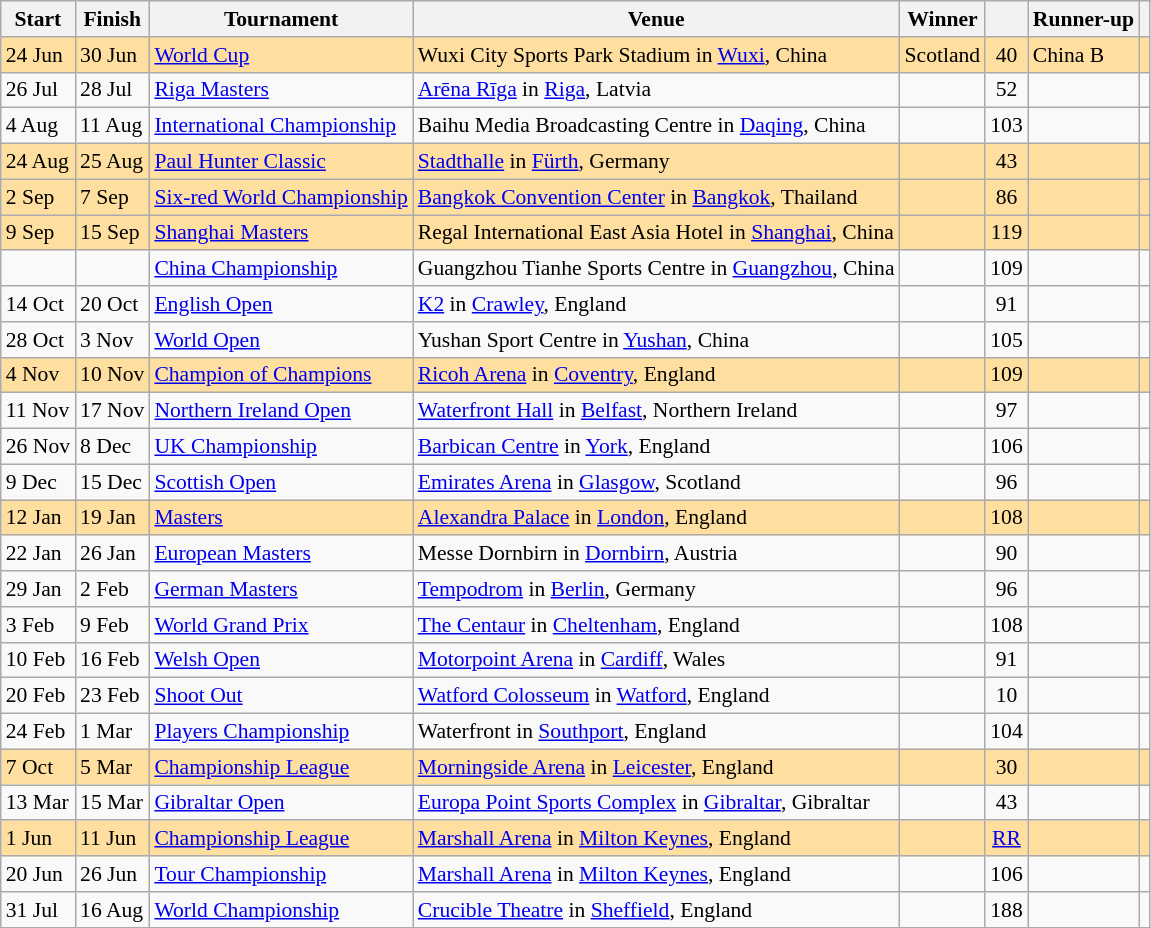<table class="wikitable" style="font-size: 90%">
<tr>
<th>Start</th>
<th>Finish</th>
<th>Tournament</th>
<th>Venue</th>
<th>Winner</th>
<th></th>
<th>Runner-up</th>
<th></th>
</tr>
<tr style="background:#ffdf9f;">
<td>24 Jun</td>
<td>30 Jun</td>
<td><a href='#'>World Cup</a></td>
<td>Wuxi City Sports Park Stadium in <a href='#'>Wuxi</a>, China</td>
<td> Scotland</td>
<td style="text-align:center;">40</td>
<td> China B</td>
<td style="text-align:center;"></td>
</tr>
<tr>
<td>26 Jul</td>
<td>28 Jul</td>
<td><a href='#'>Riga Masters</a></td>
<td><a href='#'>Arēna Rīga</a> in <a href='#'>Riga</a>, Latvia</td>
<td></td>
<td style="text-align:center;">52</td>
<td></td>
<td style="text-align:center;"></td>
</tr>
<tr>
<td>4 Aug</td>
<td>11 Aug</td>
<td><a href='#'>International Championship</a></td>
<td>Baihu Media Broadcasting Centre in <a href='#'>Daqing</a>, China</td>
<td></td>
<td style="text-align:center;">103</td>
<td></td>
<td style="text-align:center;"></td>
</tr>
<tr style="background:#ffdf9f;">
<td>24 Aug</td>
<td>25 Aug</td>
<td><a href='#'>Paul Hunter Classic</a></td>
<td><a href='#'>Stadthalle</a> in <a href='#'>Fürth</a>, Germany</td>
<td></td>
<td style="text-align:center;">43</td>
<td></td>
<td style="text-align:center;"></td>
</tr>
<tr style="background:#ffdf9f;">
<td>2 Sep</td>
<td>7 Sep</td>
<td><a href='#'>Six-red World Championship</a></td>
<td><a href='#'>Bangkok Convention Center</a> in <a href='#'>Bangkok</a>, Thailand</td>
<td></td>
<td style="text-align:center;">86</td>
<td></td>
<td style="text-align:center;"></td>
</tr>
<tr style="background:#ffdf9f;">
<td>9 Sep</td>
<td>15 Sep</td>
<td><a href='#'>Shanghai Masters</a></td>
<td>Regal International East Asia Hotel in <a href='#'>Shanghai</a>, China</td>
<td></td>
<td style="text-align:center;">119</td>
<td></td>
<td style="text-align:center;"></td>
</tr>
<tr>
<td></td>
<td></td>
<td><a href='#'>China Championship</a></td>
<td>Guangzhou Tianhe Sports Centre in <a href='#'>Guangzhou</a>, China</td>
<td></td>
<td style="text-align:center;">109</td>
<td></td>
<td style="text-align:center;"></td>
</tr>
<tr>
<td>14 Oct</td>
<td>20 Oct</td>
<td><a href='#'>English Open</a></td>
<td><a href='#'>K2</a> in <a href='#'>Crawley</a>, England</td>
<td></td>
<td style="text-align:center;">91</td>
<td></td>
<td style="text-align:center;"></td>
</tr>
<tr>
<td>28 Oct</td>
<td>3 Nov</td>
<td><a href='#'>World Open</a></td>
<td>Yushan Sport Centre in <a href='#'>Yushan</a>, China</td>
<td></td>
<td style="text-align:center;">105</td>
<td></td>
<td style="text-align:center;"></td>
</tr>
<tr style="background:#ffdf9f;">
<td>4 Nov</td>
<td>10 Nov</td>
<td><a href='#'>Champion of Champions</a></td>
<td><a href='#'>Ricoh Arena</a> in <a href='#'>Coventry</a>, England</td>
<td></td>
<td style="text-align:center;">109</td>
<td></td>
<td style="text-align:center;"></td>
</tr>
<tr>
<td>11 Nov</td>
<td>17 Nov</td>
<td><a href='#'>Northern Ireland Open</a></td>
<td><a href='#'>Waterfront Hall</a> in <a href='#'>Belfast</a>, Northern Ireland</td>
<td></td>
<td style="text-align:center;">97</td>
<td></td>
<td style="text-align:center;"></td>
</tr>
<tr>
<td>26 Nov</td>
<td>8 Dec</td>
<td><a href='#'>UK Championship</a></td>
<td><a href='#'>Barbican Centre</a> in <a href='#'>York</a>, England</td>
<td></td>
<td style="text-align:center;">106</td>
<td></td>
<td style="text-align:center;"></td>
</tr>
<tr>
<td>9 Dec</td>
<td>15 Dec</td>
<td><a href='#'>Scottish Open</a></td>
<td><a href='#'>Emirates Arena</a> in <a href='#'>Glasgow</a>, Scotland</td>
<td></td>
<td style="text-align:center;">96</td>
<td></td>
<td style="text-align:center;"></td>
</tr>
<tr style="background:#ffdf9f;">
<td>12 Jan</td>
<td>19 Jan</td>
<td><a href='#'>Masters</a></td>
<td><a href='#'>Alexandra Palace</a> in <a href='#'>London</a>, England</td>
<td></td>
<td style="text-align:center;">108</td>
<td></td>
<td style="text-align:center;"></td>
</tr>
<tr>
<td>22 Jan</td>
<td>26 Jan</td>
<td><a href='#'>European Masters</a></td>
<td>Messe Dornbirn in <a href='#'>Dornbirn</a>, Austria</td>
<td></td>
<td style="text-align:center;">90</td>
<td></td>
<td style="text-align:center;"></td>
</tr>
<tr>
<td>29 Jan</td>
<td>2 Feb</td>
<td><a href='#'>German Masters</a></td>
<td><a href='#'>Tempodrom</a> in <a href='#'>Berlin</a>, Germany</td>
<td></td>
<td style="text-align:center;">96</td>
<td></td>
<td style="text-align:center;"></td>
</tr>
<tr>
<td>3 Feb</td>
<td>9 Feb</td>
<td><a href='#'>World Grand Prix</a></td>
<td><a href='#'>The Centaur</a> in <a href='#'>Cheltenham</a>, England</td>
<td></td>
<td style="text-align:center;">108</td>
<td></td>
<td style="text-align:center;"></td>
</tr>
<tr>
<td>10 Feb</td>
<td>16 Feb</td>
<td><a href='#'>Welsh Open</a></td>
<td><a href='#'>Motorpoint Arena</a> in <a href='#'>Cardiff</a>, Wales</td>
<td></td>
<td style="text-align:center;">91</td>
<td></td>
<td style="text-align:center;"></td>
</tr>
<tr>
<td>20 Feb</td>
<td>23 Feb</td>
<td><a href='#'>Shoot Out</a></td>
<td><a href='#'>Watford Colosseum</a> in <a href='#'>Watford</a>, England</td>
<td></td>
<td style="text-align:center;">10</td>
<td></td>
<td style="text-align:center;"></td>
</tr>
<tr>
<td>24 Feb</td>
<td>1 Mar</td>
<td><a href='#'>Players Championship</a></td>
<td>Waterfront in <a href='#'>Southport</a>, England</td>
<td></td>
<td style="text-align:center;">104</td>
<td></td>
<td style="text-align:center;"></td>
</tr>
<tr style="background:#ffdf9f;">
<td>7 Oct</td>
<td>5 Mar</td>
<td><a href='#'>Championship League</a></td>
<td><a href='#'>Morningside Arena</a> in <a href='#'>Leicester</a>, England</td>
<td></td>
<td style="text-align:center;">30</td>
<td></td>
<td style="text-align:center;"></td>
</tr>
<tr>
<td>13 Mar</td>
<td>15 Mar</td>
<td><a href='#'>Gibraltar Open</a></td>
<td><a href='#'>Europa Point Sports Complex</a> in <a href='#'>Gibraltar</a>, Gibraltar</td>
<td></td>
<td style="text-align:center;">43</td>
<td></td>
<td style="text-align:center;"></td>
</tr>
<tr style="background:#ffdf9f;">
<td>1 Jun</td>
<td>11 Jun</td>
<td><a href='#'>Championship League</a></td>
<td><a href='#'>Marshall Arena</a> in <a href='#'>Milton Keynes</a>, England</td>
<td></td>
<td style="text-align:center;"><a href='#'>RR</a></td>
<td></td>
<td style="text-align:center;"></td>
</tr>
<tr>
<td>20 Jun</td>
<td>26 Jun</td>
<td><a href='#'>Tour Championship</a></td>
<td><a href='#'>Marshall Arena</a> in <a href='#'>Milton Keynes</a>, England</td>
<td></td>
<td style="text-align:center;">106</td>
<td></td>
<td style="text-align:center;"></td>
</tr>
<tr>
<td>31 Jul</td>
<td>16 Aug</td>
<td><a href='#'>World Championship</a></td>
<td><a href='#'>Crucible Theatre</a> in <a href='#'>Sheffield</a>, England</td>
<td></td>
<td style="text-align:center;">188</td>
<td></td>
<td style="text-align:center;"></td>
</tr>
</table>
